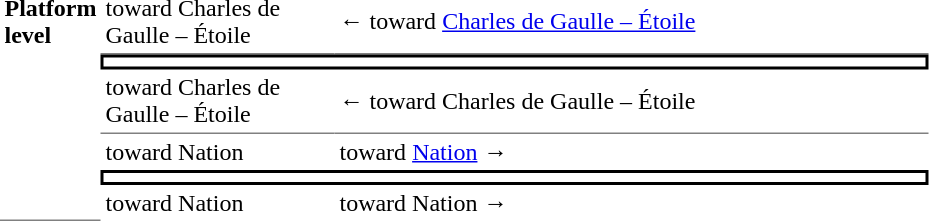<table border=0 cellspacing=0 cellpadding=3>
<tr>
<td style="border-bottom:solid 1px gray;" width=50 rowspan=10 valign=top><strong>Platform level</strong></td>
<td style="border-bottom:solid 1px gray;" width=150>toward Charles de Gaulle – Étoile</td>
<td style="border-bottom:solid 1px gray;" width=390>←   toward <a href='#'>Charles de Gaulle – Étoile</a> </td>
</tr>
<tr>
<td style="border-top:solid 2px black;border-right:solid 2px black;border-left:solid 2px black;border-bottom:solid 2px black;text-align:center;" colspan=2></td>
</tr>
<tr>
<td style="border-bottom:solid 1px gray;" width=150>toward Charles de Gaulle – Étoile</td>
<td style="border-bottom:solid 1px gray;" width=390>←   toward Charles de Gaulle – Étoile </td>
</tr>
<tr>
<td>toward Nation</td>
<td>   toward <a href='#'>Nation</a>  →</td>
</tr>
<tr>
<td style="border-top:solid 2px black;border-right:solid 2px black;border-left:solid 2px black;border-bottom:solid 2px black;text-align:center;" colspan=2></td>
</tr>
<tr>
<td>toward Nation</td>
<td>   toward Nation  →</td>
</tr>
</table>
